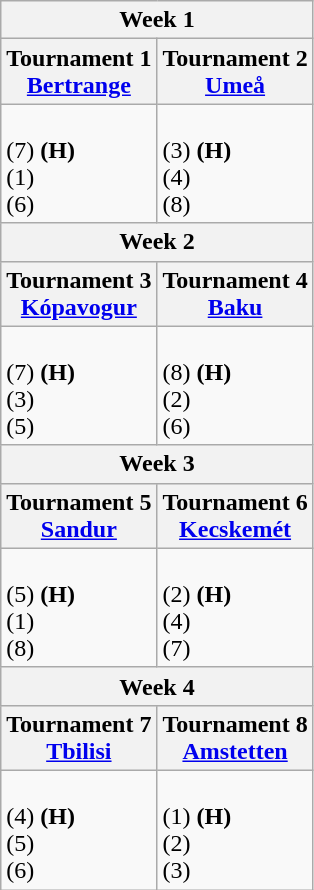<table class="wikitable">
<tr>
<th colspan="2">Week 1</th>
</tr>
<tr>
<th width=50%>Tournament 1<br> <a href='#'>Bertrange</a></th>
<th width=50%>Tournament 2<br> <a href='#'>Umeå</a></th>
</tr>
<tr>
<td><br> (7) <strong>(H)</strong><br>
 (1)<br>
 (6)</td>
<td><br> (3) <strong>(H)</strong><br>
 (4)<br>
 (8)</td>
</tr>
<tr>
<th colspan="2">Week 2</th>
</tr>
<tr>
<th width=50%>Tournament 3<br> <a href='#'>Kópavogur</a></th>
<th width=50%>Tournament 4<br> <a href='#'>Baku</a></th>
</tr>
<tr>
<td><br> (7) <strong>(H)</strong><br>
 (3)<br>
 (5)</td>
<td><br> (8) <strong>(H)</strong><br>
 (2)<br>
 (6)</td>
</tr>
<tr>
<th colspan="2">Week 3</th>
</tr>
<tr>
<th width=50%>Tournament 5<br> <a href='#'>Sandur</a></th>
<th width=50%>Tournament 6<br> <a href='#'>Kecskemét</a></th>
</tr>
<tr>
<td><br> (5) <strong>(H)</strong><br>
 (1)<br>
 (8)</td>
<td><br> (2) <strong>(H)</strong><br>
 (4)<br>
 (7)</td>
</tr>
<tr>
<th colspan="2">Week 4</th>
</tr>
<tr>
<th width=50%>Tournament 7<br> <a href='#'>Tbilisi</a></th>
<th width=50%>Tournament 8<br> <a href='#'>Amstetten</a></th>
</tr>
<tr>
<td><br> (4) <strong>(H)</strong><br>
 (5)<br>
 (6)</td>
<td><br> (1) <strong>(H)</strong><br>
 (2)<br>
 (3)</td>
</tr>
</table>
